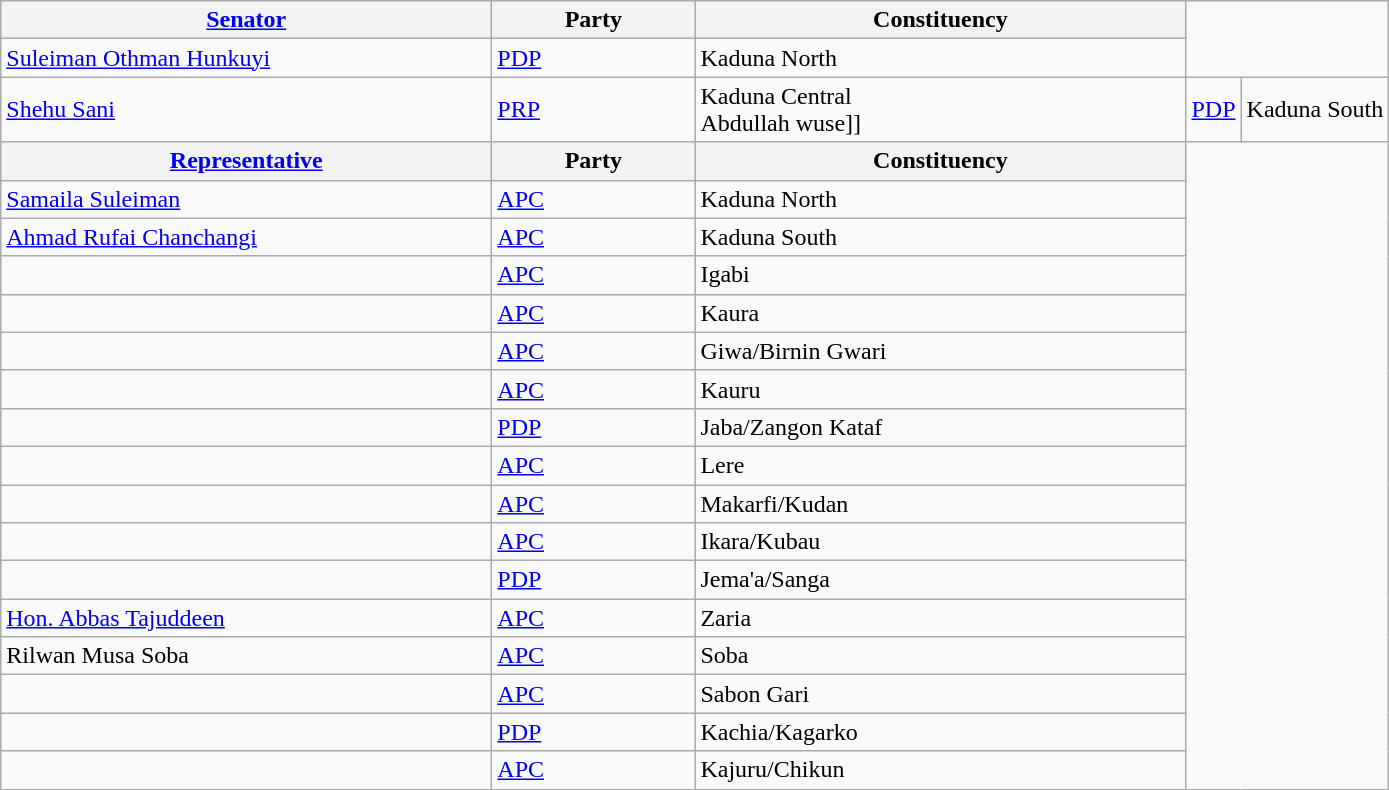<table class="wikitable">
<tr>
<th style="width:20em"><a href='#'>Senator</a></th>
<th style="width:8em">Party</th>
<th style="width:20em">Constituency</th>
</tr>
<tr>
<td><a href='#'>Suleiman Othman Hunkuyi</a></td>
<td><a href='#'>PDP</a></td>
<td>Kaduna North</td>
</tr>
<tr>
<td><a href='#'>Shehu Sani</a></td>
<td><a href='#'>PRP</a></td>
<td>Kaduna Central<br>Abdullah wuse]]</td>
<td><a href='#'>PDP</a></td>
<td>Kaduna South</td>
</tr>
<tr>
<th><a href='#'>Representative</a></th>
<th>Party</th>
<th>Constituency</th>
</tr>
<tr>
<td><a href='#'>Samaila Suleiman</a></td>
<td><a href='#'>APC</a></td>
<td>Kaduna North</td>
</tr>
<tr>
<td><a href='#'>Ahmad Rufai Chanchangi</a></td>
<td><a href='#'>APC</a></td>
<td>Kaduna South</td>
</tr>
<tr>
<td></td>
<td><a href='#'>APC</a></td>
<td>Igabi</td>
</tr>
<tr>
<td></td>
<td><a href='#'>APC</a></td>
<td>Kaura</td>
</tr>
<tr>
<td></td>
<td><a href='#'>APC</a></td>
<td>Giwa/Birnin Gwari</td>
</tr>
<tr>
<td></td>
<td><a href='#'>APC</a></td>
<td>Kauru</td>
</tr>
<tr>
<td></td>
<td><a href='#'>PDP</a></td>
<td>Jaba/Zangon Kataf</td>
</tr>
<tr>
<td></td>
<td><a href='#'>APC</a></td>
<td>Lere</td>
</tr>
<tr>
<td></td>
<td><a href='#'>APC</a></td>
<td>Makarfi/Kudan</td>
</tr>
<tr>
<td></td>
<td><a href='#'>APC</a></td>
<td>Ikara/Kubau</td>
</tr>
<tr>
<td></td>
<td><a href='#'>PDP</a></td>
<td>Jema'a/Sanga</td>
</tr>
<tr>
<td><a href='#'>Hon. Abbas Tajuddeen</a></td>
<td><a href='#'>APC</a></td>
<td>Zaria</td>
</tr>
<tr>
<td>Rilwan Musa Soba</td>
<td><a href='#'>APC</a></td>
<td>Soba</td>
</tr>
<tr>
<td></td>
<td><a href='#'>APC</a></td>
<td>Sabon Gari</td>
</tr>
<tr>
<td></td>
<td><a href='#'>PDP</a></td>
<td>Kachia/Kagarko</td>
</tr>
<tr>
<td></td>
<td><a href='#'>APC</a></td>
<td>Kajuru/Chikun</td>
</tr>
<tr>
</tr>
</table>
